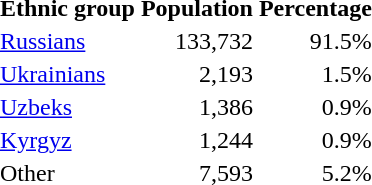<table>
<tr>
<td valign="top"><br><table class="standard">
<tr>
<th>Ethnic group</th>
<th>Population</th>
<th>Percentage</th>
</tr>
<tr>
<td><a href='#'>Russians</a></td>
<td align="right">133,732</td>
<td align="right">91.5%</td>
</tr>
<tr>
<td><a href='#'>Ukrainians</a></td>
<td align="right">2,193</td>
<td align="right">1.5%</td>
</tr>
<tr>
<td><a href='#'>Uzbeks</a></td>
<td align="right">1,386</td>
<td align="right">0.9%</td>
</tr>
<tr>
<td><a href='#'>Kyrgyz</a></td>
<td align="right">1,244</td>
<td align="right">0.9%</td>
</tr>
<tr>
<td>Other</td>
<td align="right">7,593</td>
<td align="right">5.2%</td>
</tr>
<tr>
</tr>
</table>
</td>
</tr>
</table>
